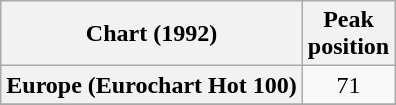<table class="wikitable sortable plainrowheaders">
<tr>
<th>Chart (1992)</th>
<th align="center">Peak<br>position</th>
</tr>
<tr>
<th scope="row">Europe (Eurochart Hot 100)</th>
<td align="center">71</td>
</tr>
<tr>
</tr>
</table>
